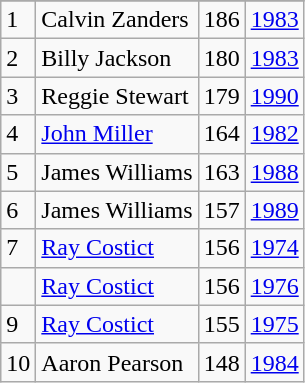<table class="wikitable">
<tr>
</tr>
<tr>
<td>1</td>
<td>Calvin Zanders</td>
<td>186</td>
<td><a href='#'>1983</a></td>
</tr>
<tr>
<td>2</td>
<td>Billy Jackson</td>
<td>180</td>
<td><a href='#'>1983</a></td>
</tr>
<tr>
<td>3</td>
<td>Reggie Stewart</td>
<td>179</td>
<td><a href='#'>1990</a></td>
</tr>
<tr>
<td>4</td>
<td><a href='#'>John Miller</a></td>
<td>164</td>
<td><a href='#'>1982</a></td>
</tr>
<tr>
<td>5</td>
<td>James Williams</td>
<td>163</td>
<td><a href='#'>1988</a></td>
</tr>
<tr>
<td>6</td>
<td>James Williams</td>
<td>157</td>
<td><a href='#'>1989</a></td>
</tr>
<tr>
<td>7</td>
<td><a href='#'>Ray Costict</a></td>
<td>156</td>
<td><a href='#'>1974</a></td>
</tr>
<tr>
<td></td>
<td><a href='#'>Ray Costict</a></td>
<td>156</td>
<td><a href='#'>1976</a></td>
</tr>
<tr>
<td>9</td>
<td><a href='#'>Ray Costict</a></td>
<td>155</td>
<td><a href='#'>1975</a></td>
</tr>
<tr>
<td>10</td>
<td>Aaron Pearson</td>
<td>148</td>
<td><a href='#'>1984</a></td>
</tr>
</table>
